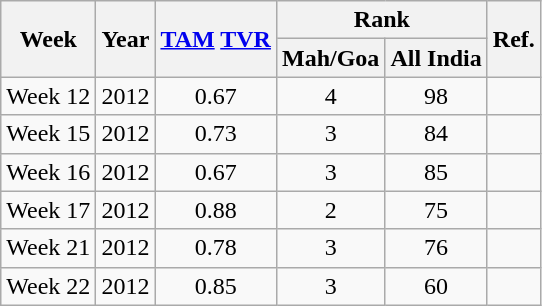<table class="wikitable sortable" style="text-align:center">
<tr>
<th rowspan="2">Week</th>
<th rowspan="2">Year</th>
<th rowspan="2"><a href='#'>TAM</a> <a href='#'>TVR</a></th>
<th colspan="2">Rank</th>
<th rowspan="2">Ref.</th>
</tr>
<tr>
<th>Mah/Goa</th>
<th>All India</th>
</tr>
<tr>
<td>Week 12</td>
<td>2012</td>
<td>0.67</td>
<td>4</td>
<td>98</td>
<td></td>
</tr>
<tr>
<td>Week 15</td>
<td>2012</td>
<td>0.73</td>
<td>3</td>
<td>84</td>
<td></td>
</tr>
<tr>
<td>Week 16</td>
<td>2012</td>
<td>0.67</td>
<td>3</td>
<td>85</td>
<td></td>
</tr>
<tr>
<td>Week 17</td>
<td>2012</td>
<td>0.88</td>
<td>2</td>
<td>75</td>
<td></td>
</tr>
<tr>
<td>Week 21</td>
<td>2012</td>
<td>0.78</td>
<td>3</td>
<td>76</td>
<td></td>
</tr>
<tr>
<td>Week 22</td>
<td>2012</td>
<td>0.85</td>
<td>3</td>
<td>60</td>
<td></td>
</tr>
</table>
